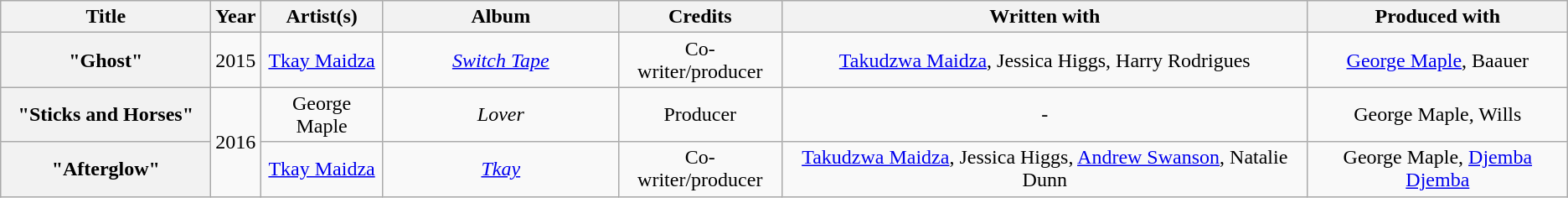<table class="wikitable plainrowheaders" style="text-align:center;">
<tr>
<th scope="col" style="width:160px;">Title</th>
<th scope="col">Year</th>
<th scope="col">Artist(s)</th>
<th scope="col" style="width:180px;">Album</th>
<th scope="col">Credits</th>
<th scope="col">Written with</th>
<th scope="col">Produced with</th>
</tr>
<tr>
<th scope="row">"Ghost"</th>
<td>2015</td>
<td><a href='#'>Tkay Maidza</a></td>
<td><em><a href='#'>Switch Tape</a></em></td>
<td>Co-writer/producer</td>
<td><a href='#'>Takudzwa Maidza</a>, Jessica Higgs, Harry Rodrigues</td>
<td><a href='#'>George Maple</a>, Baauer</td>
</tr>
<tr>
<th scope="row">"Sticks and Horses" <br></th>
<td rowspan="2">2016</td>
<td>George Maple</td>
<td><em>Lover</em></td>
<td>Producer</td>
<td>-</td>
<td>George Maple, Wills</td>
</tr>
<tr>
<th scope="row">"Afterglow"</th>
<td><a href='#'>Tkay Maidza</a></td>
<td><em><a href='#'>Tkay</a></em></td>
<td>Co-writer/producer</td>
<td><a href='#'>Takudzwa Maidza</a>, Jessica Higgs, <a href='#'>Andrew Swanson</a>, Natalie Dunn</td>
<td>George Maple, <a href='#'>Djemba Djemba</a></td>
</tr>
</table>
